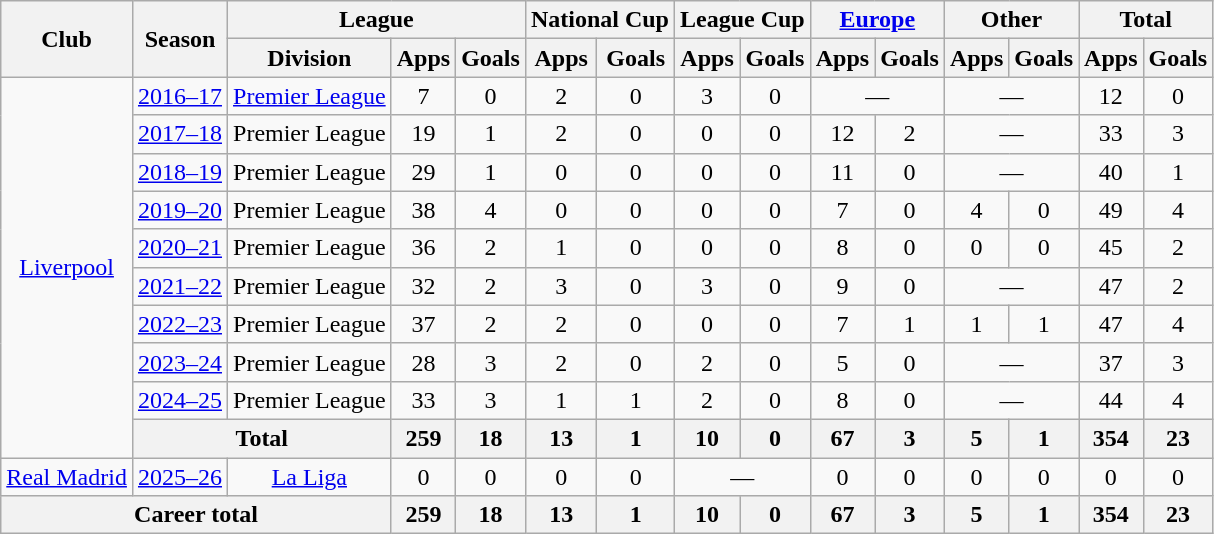<table class="wikitable" style="text-align: center;">
<tr>
<th rowspan="2">Club</th>
<th rowspan="2">Season</th>
<th colspan="3">League</th>
<th colspan="2">National Cup</th>
<th colspan="2">League Cup</th>
<th colspan="2"><a href='#'>Europe</a></th>
<th colspan="2">Other</th>
<th colspan="2">Total</th>
</tr>
<tr>
<th>Division</th>
<th>Apps</th>
<th>Goals</th>
<th>Apps</th>
<th>Goals</th>
<th>Apps</th>
<th>Goals</th>
<th>Apps</th>
<th>Goals</th>
<th>Apps</th>
<th>Goals</th>
<th>Apps</th>
<th>Goals</th>
</tr>
<tr>
<td rowspan="10"><a href='#'>Liverpool</a></td>
<td><a href='#'>2016–17</a></td>
<td><a href='#'>Premier League</a></td>
<td>7</td>
<td>0</td>
<td>2</td>
<td>0</td>
<td>3</td>
<td>0</td>
<td colspan="2">—</td>
<td colspan="2">—</td>
<td>12</td>
<td>0</td>
</tr>
<tr>
<td><a href='#'>2017–18</a></td>
<td>Premier League</td>
<td>19</td>
<td>1</td>
<td>2</td>
<td>0</td>
<td>0</td>
<td>0</td>
<td>12</td>
<td>2</td>
<td colspan="2">—</td>
<td>33</td>
<td>3</td>
</tr>
<tr>
<td><a href='#'>2018–19</a></td>
<td>Premier League</td>
<td>29</td>
<td>1</td>
<td>0</td>
<td>0</td>
<td>0</td>
<td>0</td>
<td>11</td>
<td>0</td>
<td colspan="2">—</td>
<td>40</td>
<td>1</td>
</tr>
<tr>
<td><a href='#'>2019–20</a></td>
<td>Premier League</td>
<td>38</td>
<td>4</td>
<td>0</td>
<td>0</td>
<td>0</td>
<td>0</td>
<td>7</td>
<td>0</td>
<td>4</td>
<td>0</td>
<td>49</td>
<td>4</td>
</tr>
<tr>
<td><a href='#'>2020–21</a></td>
<td>Premier League</td>
<td>36</td>
<td>2</td>
<td>1</td>
<td>0</td>
<td>0</td>
<td>0</td>
<td>8</td>
<td>0</td>
<td>0</td>
<td>0</td>
<td>45</td>
<td>2</td>
</tr>
<tr>
<td><a href='#'>2021–22</a></td>
<td>Premier League</td>
<td>32</td>
<td>2</td>
<td>3</td>
<td>0</td>
<td>3</td>
<td>0</td>
<td>9</td>
<td>0</td>
<td colspan="2">—</td>
<td>47</td>
<td>2</td>
</tr>
<tr>
<td><a href='#'>2022–23</a></td>
<td>Premier League</td>
<td>37</td>
<td>2</td>
<td>2</td>
<td>0</td>
<td>0</td>
<td>0</td>
<td>7</td>
<td>1</td>
<td>1</td>
<td>1</td>
<td>47</td>
<td>4</td>
</tr>
<tr>
<td><a href='#'>2023–24</a></td>
<td>Premier League</td>
<td>28</td>
<td>3</td>
<td>2</td>
<td>0</td>
<td>2</td>
<td>0</td>
<td>5</td>
<td>0</td>
<td colspan="2">—</td>
<td>37</td>
<td>3</td>
</tr>
<tr>
<td><a href='#'>2024–25</a></td>
<td>Premier League</td>
<td>33</td>
<td>3</td>
<td>1</td>
<td>1</td>
<td>2</td>
<td>0</td>
<td>8</td>
<td>0</td>
<td colspan="2">—</td>
<td>44</td>
<td>4</td>
</tr>
<tr>
<th colspan="2">Total</th>
<th>259</th>
<th>18</th>
<th>13</th>
<th>1</th>
<th>10</th>
<th>0</th>
<th>67</th>
<th>3</th>
<th>5</th>
<th>1</th>
<th>354</th>
<th>23</th>
</tr>
<tr>
<td><a href='#'>Real Madrid</a></td>
<td><a href='#'>2025–26</a></td>
<td><a href='#'>La Liga</a></td>
<td>0</td>
<td>0</td>
<td>0</td>
<td>0</td>
<td colspan="2">—</td>
<td>0</td>
<td>0</td>
<td>0</td>
<td>0</td>
<td>0</td>
<td>0</td>
</tr>
<tr>
<th colspan="3">Career total</th>
<th>259</th>
<th>18</th>
<th>13</th>
<th>1</th>
<th>10</th>
<th>0</th>
<th>67</th>
<th>3</th>
<th>5</th>
<th>1</th>
<th>354</th>
<th>23</th>
</tr>
</table>
